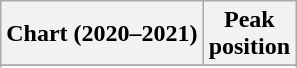<table class="wikitable sortable plainrowheaders" style="text-align:center">
<tr>
<th scope="col">Chart (2020–2021)</th>
<th scope="col">Peak<br>position</th>
</tr>
<tr>
</tr>
<tr>
</tr>
<tr>
</tr>
<tr>
</tr>
</table>
